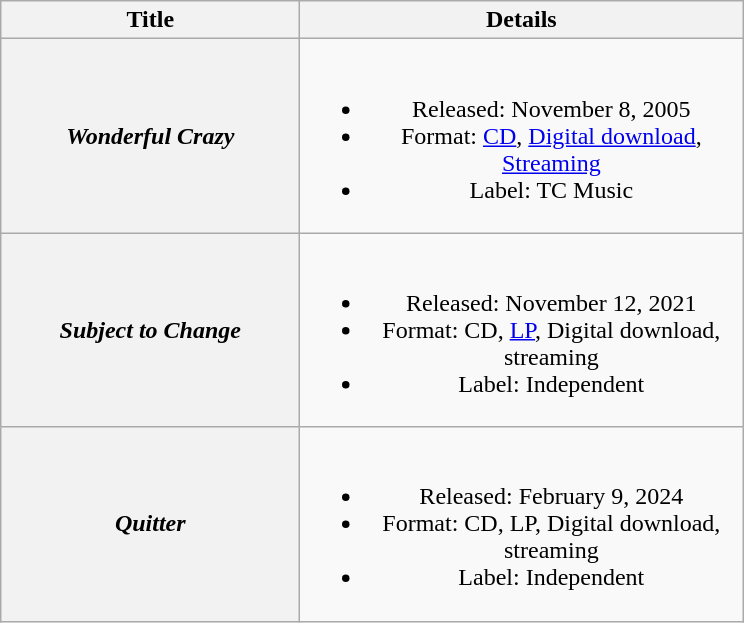<table class="wikitable plainrowheaders" style="text-align:center;">
<tr>
<th scope="col" style="width:12em;">Title</th>
<th scope="col" style="width:18em;">Details</th>
</tr>
<tr>
<th scope="row"><em>Wonderful Crazy</em></th>
<td><br><ul><li>Released: November 8, 2005</li><li>Format: <a href='#'>CD</a>, <a href='#'>Digital download</a>, <a href='#'>Streaming</a></li><li>Label: TC Music</li></ul></td>
</tr>
<tr>
<th scope="row"><em>Subject to Change</em></th>
<td><br><ul><li>Released: November 12, 2021</li><li>Format: CD, <a href='#'>LP</a>, Digital download, streaming</li><li>Label: Independent</li></ul></td>
</tr>
<tr>
<th scope="row"><em>Quitter </em></th>
<td><br><ul><li>Released: February 9, 2024</li><li>Format: CD, LP, Digital download, streaming</li><li>Label: Independent</li></ul></td>
</tr>
</table>
